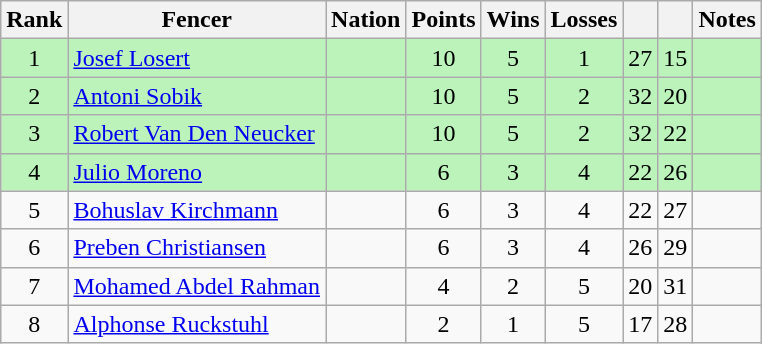<table class="wikitable sortable" style="text-align: center;">
<tr>
<th>Rank</th>
<th>Fencer</th>
<th>Nation</th>
<th>Points</th>
<th>Wins</th>
<th>Losses</th>
<th></th>
<th></th>
<th>Notes</th>
</tr>
<tr style="background:#bbf3bb;">
<td>1</td>
<td align=left><a href='#'>Josef Losert</a></td>
<td align=left></td>
<td>10</td>
<td>5</td>
<td>1</td>
<td>27</td>
<td>15</td>
<td></td>
</tr>
<tr style="background:#bbf3bb;">
<td>2</td>
<td align=left><a href='#'>Antoni Sobik</a></td>
<td align=left></td>
<td>10</td>
<td>5</td>
<td>2</td>
<td>32</td>
<td>20</td>
<td></td>
</tr>
<tr style="background:#bbf3bb;">
<td>3</td>
<td align=left><a href='#'>Robert Van Den Neucker</a></td>
<td align=left></td>
<td>10</td>
<td>5</td>
<td>2</td>
<td>32</td>
<td>22</td>
<td></td>
</tr>
<tr style="background:#bbf3bb;">
<td>4</td>
<td align=left><a href='#'>Julio Moreno</a></td>
<td align=left></td>
<td>6</td>
<td>3</td>
<td>4</td>
<td>22</td>
<td>26</td>
<td></td>
</tr>
<tr>
<td>5</td>
<td align=left><a href='#'>Bohuslav Kirchmann</a></td>
<td align=left></td>
<td>6</td>
<td>3</td>
<td>4</td>
<td>22</td>
<td>27</td>
<td></td>
</tr>
<tr>
<td>6</td>
<td align=left><a href='#'>Preben Christiansen</a></td>
<td align=left></td>
<td>6</td>
<td>3</td>
<td>4</td>
<td>26</td>
<td>29</td>
<td></td>
</tr>
<tr>
<td>7</td>
<td align=left><a href='#'>Mohamed Abdel Rahman</a></td>
<td align=left></td>
<td>4</td>
<td>2</td>
<td>5</td>
<td>20</td>
<td>31</td>
<td></td>
</tr>
<tr>
<td>8</td>
<td align=left><a href='#'>Alphonse Ruckstuhl</a></td>
<td align=left></td>
<td>2</td>
<td>1</td>
<td>5</td>
<td>17</td>
<td>28</td>
<td></td>
</tr>
</table>
